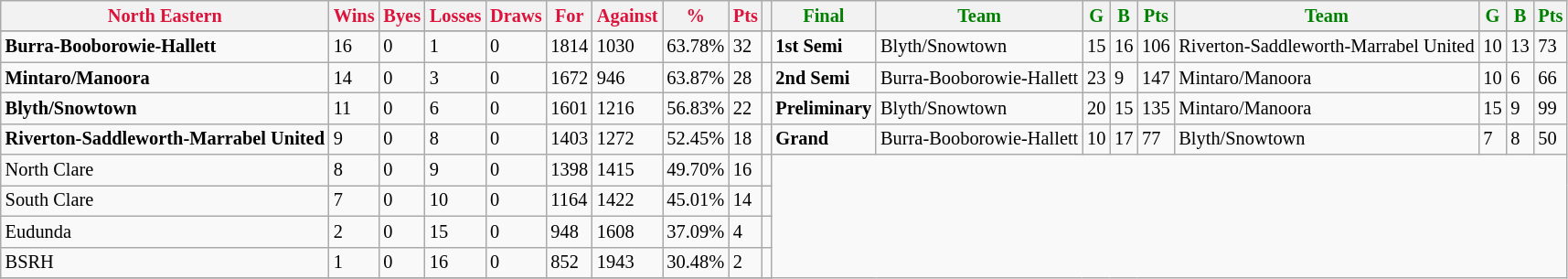<table style="font-size: 85%; text-align: left;" class="wikitable">
<tr>
<th style="color:crimson">North Eastern</th>
<th style="color:crimson">Wins</th>
<th style="color:crimson">Byes</th>
<th style="color:crimson">Losses</th>
<th style="color:crimson">Draws</th>
<th style="color:crimson">For</th>
<th style="color:crimson">Against</th>
<th style="color:crimson">%</th>
<th style="color:crimson">Pts</th>
<th></th>
<th style="color:green">Final</th>
<th style="color:green">Team</th>
<th style="color:green">G</th>
<th style="color:green">B</th>
<th style="color:green">Pts</th>
<th style="color:green">Team</th>
<th style="color:green">G</th>
<th style="color:green">B</th>
<th style="color:green">Pts</th>
</tr>
<tr>
</tr>
<tr>
</tr>
<tr>
<td><strong>	Burra-Booborowie-Hallett	</strong></td>
<td>16</td>
<td>0</td>
<td>1</td>
<td>0</td>
<td>1814</td>
<td>1030</td>
<td>63.78%</td>
<td>32</td>
<td></td>
<td><strong>1st Semi</strong></td>
<td>Blyth/Snowtown</td>
<td>15</td>
<td>16</td>
<td>106</td>
<td>Riverton-Saddleworth-Marrabel United</td>
<td>10</td>
<td>13</td>
<td>73</td>
</tr>
<tr>
<td><strong>	Mintaro/Manoora	</strong></td>
<td>14</td>
<td>0</td>
<td>3</td>
<td>0</td>
<td>1672</td>
<td>946</td>
<td>63.87%</td>
<td>28</td>
<td></td>
<td><strong>2nd Semi</strong></td>
<td>Burra-Booborowie-Hallett</td>
<td>23</td>
<td>9</td>
<td>147</td>
<td>Mintaro/Manoora</td>
<td>10</td>
<td>6</td>
<td>66</td>
</tr>
<tr ||>
<td><strong>	Blyth/Snowtown	</strong></td>
<td>11</td>
<td>0</td>
<td>6</td>
<td>0</td>
<td>1601</td>
<td>1216</td>
<td>56.83%</td>
<td>22</td>
<td></td>
<td><strong>Preliminary</strong></td>
<td>Blyth/Snowtown</td>
<td>20</td>
<td>15</td>
<td>135</td>
<td>Mintaro/Manoora</td>
<td>15</td>
<td>9</td>
<td>99</td>
</tr>
<tr>
<td><strong>	Riverton-Saddleworth-Marrabel United	</strong></td>
<td>9</td>
<td>0</td>
<td>8</td>
<td>0</td>
<td>1403</td>
<td>1272</td>
<td>52.45%</td>
<td>18</td>
<td></td>
<td><strong>Grand</strong></td>
<td>Burra-Booborowie-Hallett</td>
<td>10</td>
<td>17</td>
<td>77</td>
<td>Blyth/Snowtown</td>
<td>7</td>
<td>8</td>
<td>50</td>
</tr>
<tr>
<td>North Clare</td>
<td>8</td>
<td>0</td>
<td>9</td>
<td>0</td>
<td>1398</td>
<td>1415</td>
<td>49.70%</td>
<td>16</td>
<td></td>
</tr>
<tr>
<td>South Clare</td>
<td>7</td>
<td>0</td>
<td>10</td>
<td>0</td>
<td>1164</td>
<td>1422</td>
<td>45.01%</td>
<td>14</td>
<td></td>
</tr>
<tr>
<td>Eudunda</td>
<td>2</td>
<td>0</td>
<td>15</td>
<td>0</td>
<td>948</td>
<td>1608</td>
<td>37.09%</td>
<td>4</td>
<td></td>
</tr>
<tr>
<td>BSRH</td>
<td>1</td>
<td>0</td>
<td>16</td>
<td>0</td>
<td>852</td>
<td>1943</td>
<td>30.48%</td>
<td>2</td>
<td></td>
</tr>
<tr>
</tr>
</table>
